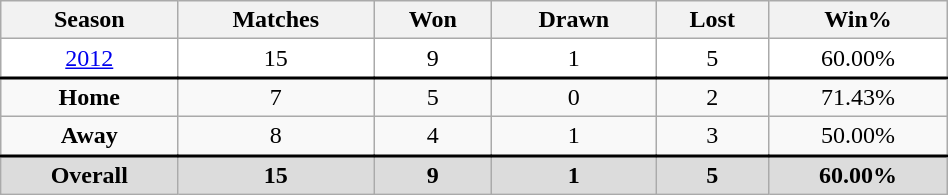<table class="wikitable" style="width:50%;text-align:center">
<tr>
<th width=10>Season</th>
<th width=10>Matches</th>
<th width=10>Won</th>
<th width=10>Drawn</th>
<th width=10>Lost</th>
<th width=10>Win%</th>
</tr>
<tr style="background:white;">
<td><a href='#'>2012</a></td>
<td>15</td>
<td>9</td>
<td>1</td>
<td>5</td>
<td>60.00%</td>
</tr>
<tr style="border-top:2px solid black;">
<td><strong>Home</strong></td>
<td>7</td>
<td>5</td>
<td>0</td>
<td>2</td>
<td>71.43%</td>
</tr>
<tr>
<td><strong>Away</strong></td>
<td>8</td>
<td>4</td>
<td>1</td>
<td>3</td>
<td>50.00%</td>
</tr>
<tr style="border-top:2px solid black;background:gainsboro;">
<td><strong>Overall</strong></td>
<td><strong>15</strong></td>
<td><strong>9</strong></td>
<td><strong>1</strong></td>
<td><strong>5</strong></td>
<td><strong>60.00%</strong></td>
</tr>
</table>
